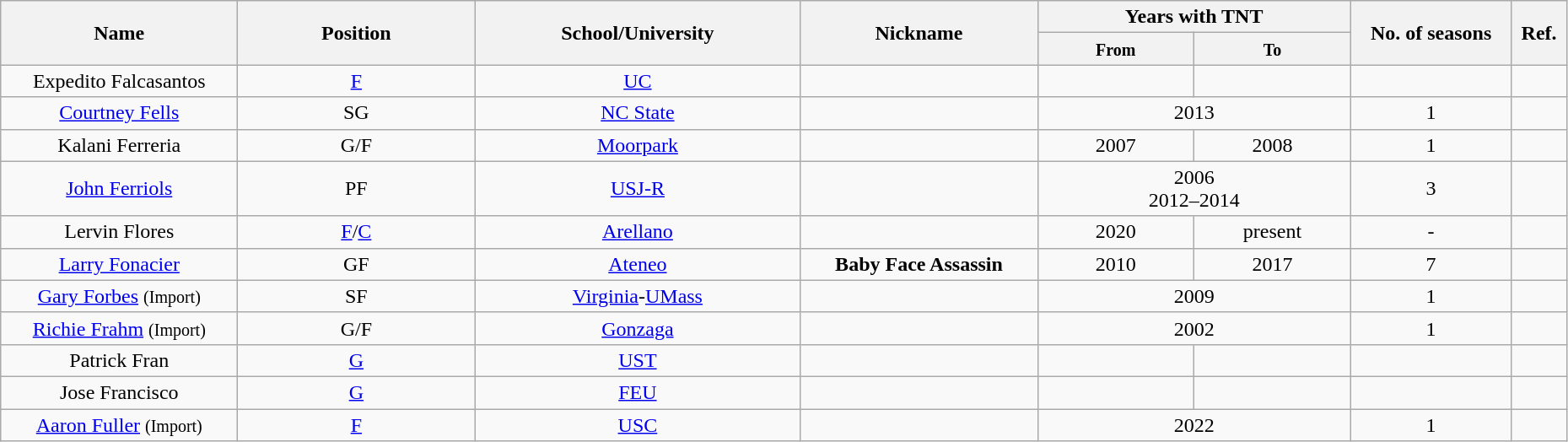<table class="wikitable sortable" style="text-align:center" width="98%">
<tr>
<th style="width:180px;" rowspan="2">Name</th>
<th style="width:180px;" rowspan="2">Position</th>
<th style="width:250px;" rowspan="2">School/University</th>
<th style="width:180px;" rowspan="2">Nickname</th>
<th style="width:180px; text-align:center;" colspan="2">Years with TNT</th>
<th rowspan="2">No. of seasons</th>
<th rowspan="2"; class=unsortable>Ref.</th>
</tr>
<tr>
<th style="width:10%; text-align:center;"><small>From</small></th>
<th style="width:10%; text-align:center;"><small>To</small></th>
</tr>
<tr>
<td>Expedito Falcasantos</td>
<td align=center><a href='#'>F</a></td>
<td><a href='#'>UC</a></td>
<td align=center></td>
<td align=center></td>
<td></td>
<td></td>
<td></td>
</tr>
<tr>
<td><a href='#'>Courtney Fells</a></td>
<td align=center>SG</td>
<td><a href='#'>NC State</a></td>
<td align=center></td>
<td colspan="2" align="center">2013</td>
<td>1</td>
<td></td>
</tr>
<tr>
<td>Kalani Ferreria</td>
<td align=center>G/F</td>
<td><a href='#'>Moorpark</a></td>
<td align=center></td>
<td align=center>2007</td>
<td>2008</td>
<td>1</td>
<td></td>
</tr>
<tr>
<td><a href='#'>John Ferriols</a></td>
<td align=center>PF</td>
<td><a href='#'>USJ-R</a></td>
<td align=center></td>
<td colspan="2" align="center">2006<br>2012–2014</td>
<td>3</td>
<td></td>
</tr>
<tr>
<td>Lervin Flores</td>
<td align=center><a href='#'>F</a>/<a href='#'>C</a></td>
<td><a href='#'>Arellano</a></td>
<td align=center></td>
<td align=center>2020</td>
<td>present</td>
<td>-</td>
<td></td>
</tr>
<tr>
<td><a href='#'>Larry Fonacier</a></td>
<td align=center>GF</td>
<td><a href='#'>Ateneo</a></td>
<td align=center><strong>Baby Face Assassin</strong></td>
<td align=center>2010</td>
<td>2017</td>
<td>7</td>
<td></td>
</tr>
<tr>
<td><a href='#'>Gary Forbes</a> <small>(Import)</small></td>
<td align=center>SF</td>
<td><a href='#'>Virginia</a>-<a href='#'>UMass</a></td>
<td align=center></td>
<td colspan="2" align="center">2009</td>
<td>1</td>
<td></td>
</tr>
<tr>
<td><a href='#'>Richie Frahm</a> <small>(Import)</small></td>
<td align=center>G/F</td>
<td><a href='#'>Gonzaga</a></td>
<td align=center></td>
<td colspan="2" align="center">2002</td>
<td>1</td>
<td></td>
</tr>
<tr>
<td>Patrick Fran</td>
<td align=center><a href='#'>G</a></td>
<td><a href='#'>UST</a></td>
<td align=center></td>
<td align=center></td>
<td></td>
<td></td>
<td></td>
</tr>
<tr>
<td>Jose Francisco</td>
<td align=center><a href='#'>G</a></td>
<td><a href='#'>FEU</a></td>
<td align=center></td>
<td align=center></td>
<td></td>
<td></td>
<td></td>
</tr>
<tr>
<td><a href='#'>Aaron Fuller</a> <small>(Import)</small></td>
<td><a href='#'>F</a></td>
<td><a href='#'>USC</a></td>
<td></td>
<td colspan="2">2022</td>
<td>1</td>
<td></td>
</tr>
</table>
